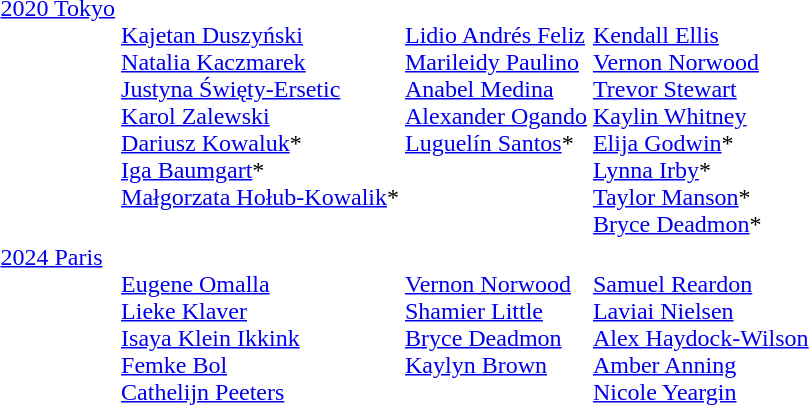<table>
<tr valign="top">
<td><a href='#'>2020 Tokyo</a><br></td>
<td><br><a href='#'>Kajetan Duszyński</a><br><a href='#'>Natalia Kaczmarek</a><br><a href='#'>Justyna Święty-Ersetic</a><br><a href='#'>Karol Zalewski</a><br><a href='#'>Dariusz Kowaluk</a>*<br><a href='#'>Iga Baumgart</a>*<br><a href='#'>Małgorzata Hołub-Kowalik</a>*</td>
<td><br><a href='#'>Lidio Andrés Feliz</a><br><a href='#'>Marileidy Paulino</a><br><a href='#'>Anabel Medina</a><br><a href='#'>Alexander Ogando</a><br><a href='#'>Luguelín Santos</a>*</td>
<td><br><a href='#'>Kendall Ellis</a><br><a href='#'>Vernon Norwood</a><br><a href='#'>Trevor Stewart</a><br><a href='#'>Kaylin Whitney</a><br><a href='#'>Elija Godwin</a>*<br><a href='#'>Lynna Irby</a>*<br><a href='#'>Taylor Manson</a>*<br><a href='#'>Bryce Deadmon</a>*</td>
</tr>
<tr valign="top">
<td><a href='#'>2024 Paris</a><br></td>
<td><br><a href='#'>Eugene Omalla</a><br><a href='#'>Lieke Klaver</a><br><a href='#'>Isaya Klein Ikkink</a><br><a href='#'>Femke Bol</a><br><a href='#'>Cathelijn Peeters</a></td>
<td><br><a href='#'>Vernon Norwood</a><br><a href='#'>Shamier Little</a><br><a href='#'>Bryce Deadmon</a><br><a href='#'>Kaylyn Brown</a></td>
<td><br><a href='#'>Samuel Reardon</a><br><a href='#'>Laviai Nielsen</a><br><a href='#'>Alex Haydock-Wilson</a><br><a href='#'>Amber Anning</a><br><a href='#'>Nicole Yeargin</a></td>
</tr>
<tr>
</tr>
</table>
